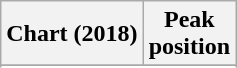<table class="wikitable sortable plainrowheaders">
<tr>
<th>Chart (2018)</th>
<th>Peak<br>position</th>
</tr>
<tr>
</tr>
<tr>
</tr>
<tr>
</tr>
</table>
